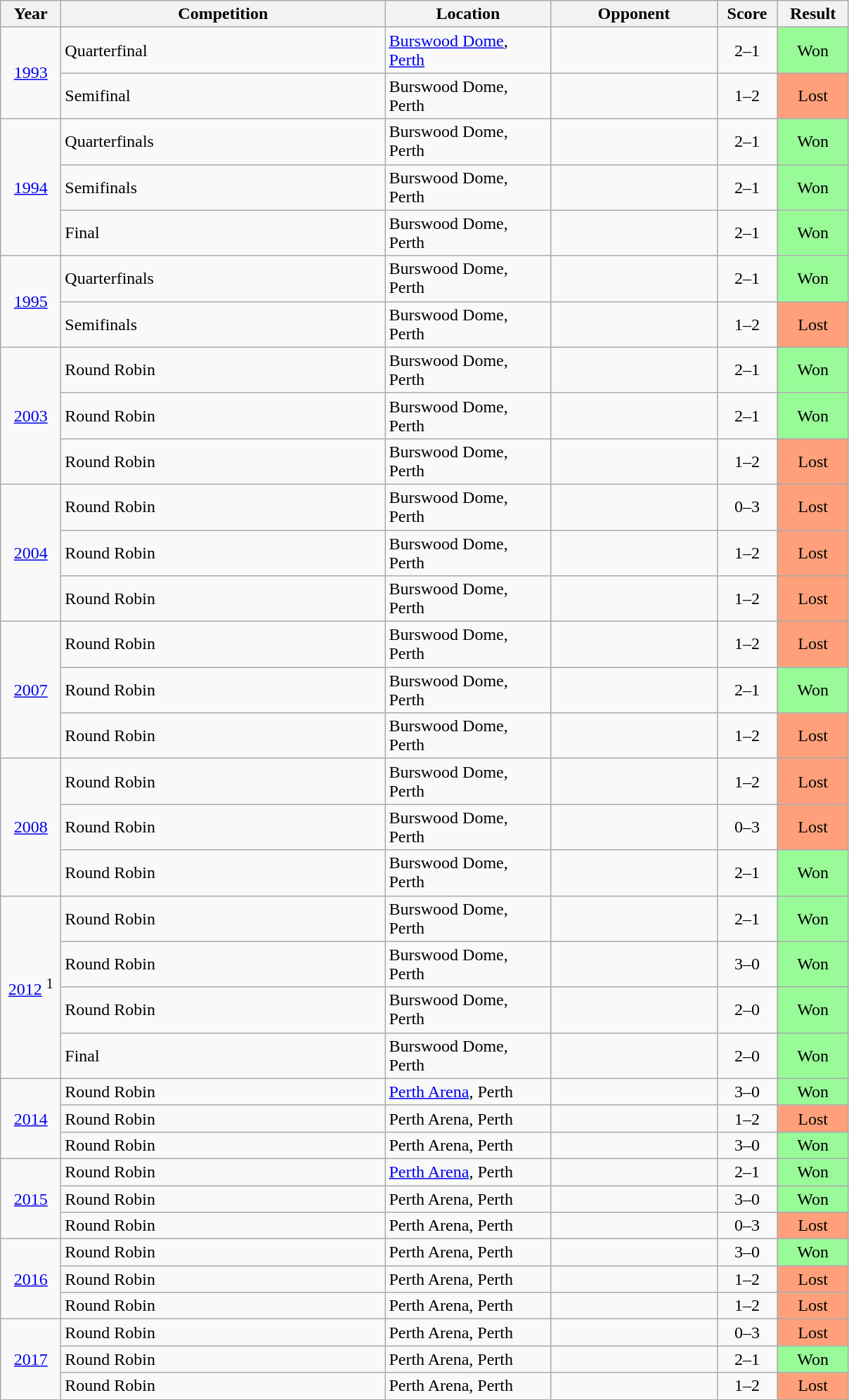<table class=wikitable>
<tr>
<th width=50>Year</th>
<th width=300>Competition</th>
<th width=150>Location</th>
<th width=150>Opponent</th>
<th width=50>Score</th>
<th width=60>Result</th>
</tr>
<tr>
<td align=center rowspan=2><a href='#'>1993</a></td>
<td>Quarterfinal</td>
<td><a href='#'>Burswood Dome</a>, <a href='#'>Perth</a></td>
<td></td>
<td align=center>2–1</td>
<td align=center bgcolor=#98FB98>Won</td>
</tr>
<tr>
<td>Semifinal</td>
<td>Burswood Dome, Perth</td>
<td></td>
<td align=center>1–2</td>
<td align=center bgcolor=#FFA07A>Lost</td>
</tr>
<tr>
<td align=center rowspan=3><a href='#'>1994</a></td>
<td>Quarterfinals</td>
<td>Burswood Dome, Perth</td>
<td></td>
<td align=center>2–1</td>
<td align=center bgcolor=#98FB98>Won</td>
</tr>
<tr>
<td>Semifinals</td>
<td>Burswood Dome, Perth</td>
<td></td>
<td align=center>2–1</td>
<td align=center bgcolor=#98FB98>Won</td>
</tr>
<tr>
<td>Final</td>
<td>Burswood Dome, Perth</td>
<td></td>
<td align=center>2–1</td>
<td align=center bgcolor=#98FB98>Won</td>
</tr>
<tr>
<td align=center rowspan=2><a href='#'>1995</a></td>
<td>Quarterfinals</td>
<td>Burswood Dome, Perth</td>
<td></td>
<td align=center>2–1</td>
<td align=center bgcolor=#98FB98>Won</td>
</tr>
<tr>
<td>Semifinals</td>
<td>Burswood Dome, Perth</td>
<td></td>
<td align=center>1–2</td>
<td align=center bgcolor=#FFA07A>Lost</td>
</tr>
<tr>
<td align=center rowspan=3><a href='#'>2003</a></td>
<td>Round Robin</td>
<td>Burswood Dome, Perth</td>
<td></td>
<td align=center>2–1</td>
<td align=center bgcolor=#98FB98>Won</td>
</tr>
<tr>
<td>Round Robin</td>
<td>Burswood Dome, Perth</td>
<td></td>
<td align=center>2–1</td>
<td align=center bgcolor=#98FB98>Won</td>
</tr>
<tr>
<td>Round Robin</td>
<td>Burswood Dome, Perth</td>
<td></td>
<td align=center>1–2</td>
<td align=center bgcolor=#FFA07A>Lost</td>
</tr>
<tr>
<td align=center rowspan=3><a href='#'>2004</a></td>
<td>Round Robin</td>
<td>Burswood Dome, Perth</td>
<td></td>
<td align=center>0–3</td>
<td align=center bgcolor=#FFA07A>Lost</td>
</tr>
<tr>
<td>Round Robin</td>
<td>Burswood Dome, Perth</td>
<td></td>
<td align=center>1–2</td>
<td align=center bgcolor=#FFA07A>Lost</td>
</tr>
<tr>
<td>Round Robin</td>
<td>Burswood Dome, Perth</td>
<td></td>
<td align=center>1–2</td>
<td align=center bgcolor=#FFA07A>Lost</td>
</tr>
<tr>
<td align=center rowspan=3><a href='#'>2007</a></td>
<td>Round Robin</td>
<td>Burswood Dome, Perth</td>
<td></td>
<td align=center>1–2</td>
<td align=center bgcolor=#FFA07A>Lost</td>
</tr>
<tr>
<td>Round Robin</td>
<td>Burswood Dome, Perth</td>
<td></td>
<td align=center>2–1</td>
<td align=center bgcolor=#98FB98>Won</td>
</tr>
<tr>
<td>Round Robin</td>
<td>Burswood Dome, Perth</td>
<td></td>
<td align=center>1–2</td>
<td align=center bgcolor=#FFA07A>Lost</td>
</tr>
<tr>
<td align=center rowspan=3><a href='#'>2008</a></td>
<td>Round Robin</td>
<td>Burswood Dome, Perth</td>
<td></td>
<td align=center>1–2</td>
<td align=center bgcolor=#FFA07A>Lost</td>
</tr>
<tr>
<td>Round Robin</td>
<td>Burswood Dome, Perth</td>
<td></td>
<td align=center>0–3</td>
<td align=center bgcolor=#FFA07A>Lost</td>
</tr>
<tr>
<td>Round Robin</td>
<td>Burswood Dome, Perth</td>
<td></td>
<td align=center>2–1</td>
<td align=center bgcolor=#98FB98>Won</td>
</tr>
<tr>
<td align=center rowspan=4><a href='#'>2012</a> <sup>1</sup></td>
<td>Round Robin</td>
<td>Burswood Dome, Perth</td>
<td></td>
<td align=center>2–1</td>
<td align=center bgcolor=#98FB98>Won</td>
</tr>
<tr>
<td>Round Robin</td>
<td>Burswood Dome, Perth</td>
<td></td>
<td align=center>3–0</td>
<td align=center bgcolor=#98FB98>Won</td>
</tr>
<tr>
<td>Round Robin</td>
<td>Burswood Dome, Perth</td>
<td></td>
<td align=center>2–0</td>
<td align=center bgcolor=#98FB98>Won</td>
</tr>
<tr>
<td>Final</td>
<td>Burswood Dome, Perth</td>
<td></td>
<td align=center>2–0</td>
<td align=center bgcolor=#98FB98>Won</td>
</tr>
<tr>
<td align=center rowspan=3><a href='#'>2014</a></td>
<td>Round Robin</td>
<td><a href='#'>Perth Arena</a>, Perth</td>
<td></td>
<td align=center>3–0</td>
<td align=center bgcolor=#98FB98>Won</td>
</tr>
<tr>
<td>Round Robin</td>
<td>Perth Arena, Perth</td>
<td></td>
<td align=center>1–2</td>
<td align=center bgcolor=#FFA07A>Lost</td>
</tr>
<tr>
<td>Round Robin</td>
<td>Perth Arena, Perth</td>
<td></td>
<td align=center>3–0</td>
<td align=center bgcolor=#98FB98>Won</td>
</tr>
<tr>
<td align=center rowspan=3><a href='#'>2015</a></td>
<td>Round Robin</td>
<td><a href='#'>Perth Arena</a>, Perth</td>
<td></td>
<td align=center>2–1</td>
<td align=center bgcolor=#98FB98>Won</td>
</tr>
<tr>
<td>Round Robin</td>
<td>Perth Arena, Perth</td>
<td></td>
<td align=center>3–0</td>
<td align=center bgcolor=#98FB98>Won</td>
</tr>
<tr>
<td>Round Robin</td>
<td>Perth Arena, Perth</td>
<td></td>
<td align=center>0–3</td>
<td align=center bgcolor=#FFA07A>Lost</td>
</tr>
<tr>
<td align="center" rowspan="3"><a href='#'>2016</a></td>
<td>Round Robin</td>
<td>Perth Arena, Perth</td>
<td></td>
<td align="center">3–0</td>
<td align=center bgcolor=#98FB98>Won</td>
</tr>
<tr>
<td>Round Robin</td>
<td>Perth Arena, Perth</td>
<td></td>
<td align="center">1–2</td>
<td align=center bgcolor=#FFA07A>Lost</td>
</tr>
<tr>
<td>Round Robin</td>
<td>Perth Arena, Perth</td>
<td></td>
<td align="center">1–2</td>
<td align=center bgcolor=#FFA07A>Lost</td>
</tr>
<tr>
<td align="center" rowspan="3"><a href='#'>2017</a></td>
<td>Round Robin</td>
<td>Perth Arena, Perth</td>
<td></td>
<td align="center">0–3</td>
<td align=center bgcolor=#FFA07A>Lost</td>
</tr>
<tr>
<td>Round Robin</td>
<td>Perth Arena, Perth</td>
<td></td>
<td align=center>2–1</td>
<td align=center bgcolor=#98FB98>Won</td>
</tr>
<tr>
<td>Round Robin</td>
<td>Perth Arena, Perth</td>
<td></td>
<td align="center">1–2</td>
<td align=center bgcolor=#FFA07A>Lost</td>
</tr>
</table>
